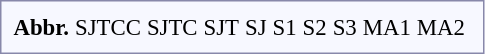<table style="border:1px solid #8888aa; background-color:#f7f8ff; padding:5px; font-size:95%; margin: 0px 12px 12px 0px;">
<tr style="text-align:center;">
<th>Abbr.</th>
<td colspan=3>SJTCC</td>
<td colspan=3>SJTC</td>
<td colspan=2>SJT</td>
<td colspan=2>SJ</td>
<td colspan=6>S1</td>
<td colspan=6>S2</td>
<td colspan=4>S3</td>
<td colspan=2>MA1</td>
<td colspan=6>MA2</td>
<td colspan=2></td>
</tr>
</table>
